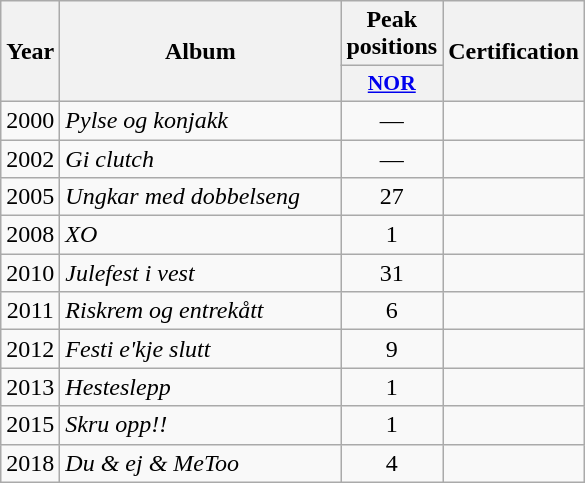<table class="wikitable">
<tr>
<th align="center" rowspan="2" width="10">Year</th>
<th align="center" rowspan="2" width="180">Album</th>
<th align="center" colspan="1" width="20">Peak positions</th>
<th align="center" rowspan="2" width="70">Certification</th>
</tr>
<tr>
<th scope="col" style="width:3em;font-size:90%;"><a href='#'>NOR</a><br></th>
</tr>
<tr>
<td style="text-align:center;">2000</td>
<td><em>Pylse og konjakk</em></td>
<td style="text-align:center;">—</td>
<td style="text-align:center;"></td>
</tr>
<tr>
<td style="text-align:center;">2002</td>
<td><em>Gi clutch</em></td>
<td style="text-align:center;">—</td>
<td style="text-align:center;"></td>
</tr>
<tr>
<td style="text-align:center;">2005</td>
<td><em>Ungkar med dobbelseng</em></td>
<td style="text-align:center;">27<br></td>
<td style="text-align:center;"></td>
</tr>
<tr>
<td style="text-align:center;">2008</td>
<td><em>XO</em></td>
<td style="text-align:center;">1</td>
<td style="text-align:center;"></td>
</tr>
<tr>
<td style="text-align:center;">2010</td>
<td><em>Julefest i vest</em></td>
<td style="text-align:center;">31</td>
<td style="text-align:center;"></td>
</tr>
<tr>
<td style="text-align:center;">2011</td>
<td><em>Riskrem og entrekått</em></td>
<td style="text-align:center;">6</td>
<td style="text-align:center;"></td>
</tr>
<tr>
<td style="text-align:center;">2012</td>
<td><em>Festi e'kje slutt</em></td>
<td style="text-align:center;">9</td>
<td style="text-align:center;"></td>
</tr>
<tr>
<td style="text-align:center;">2013</td>
<td><em>Hesteslepp</em></td>
<td style="text-align:center;">1</td>
<td style="text-align:center;"></td>
</tr>
<tr>
<td style="text-align:center;">2015</td>
<td><em>Skru opp!!</em></td>
<td style="text-align:center;">1</td>
<td style="text-align:center;"></td>
</tr>
<tr>
<td style="text-align:center;">2018</td>
<td><em>Du & ej & MeToo</em></td>
<td style="text-align:center;">4<br></td>
<td style="text-align:center;"></td>
</tr>
</table>
